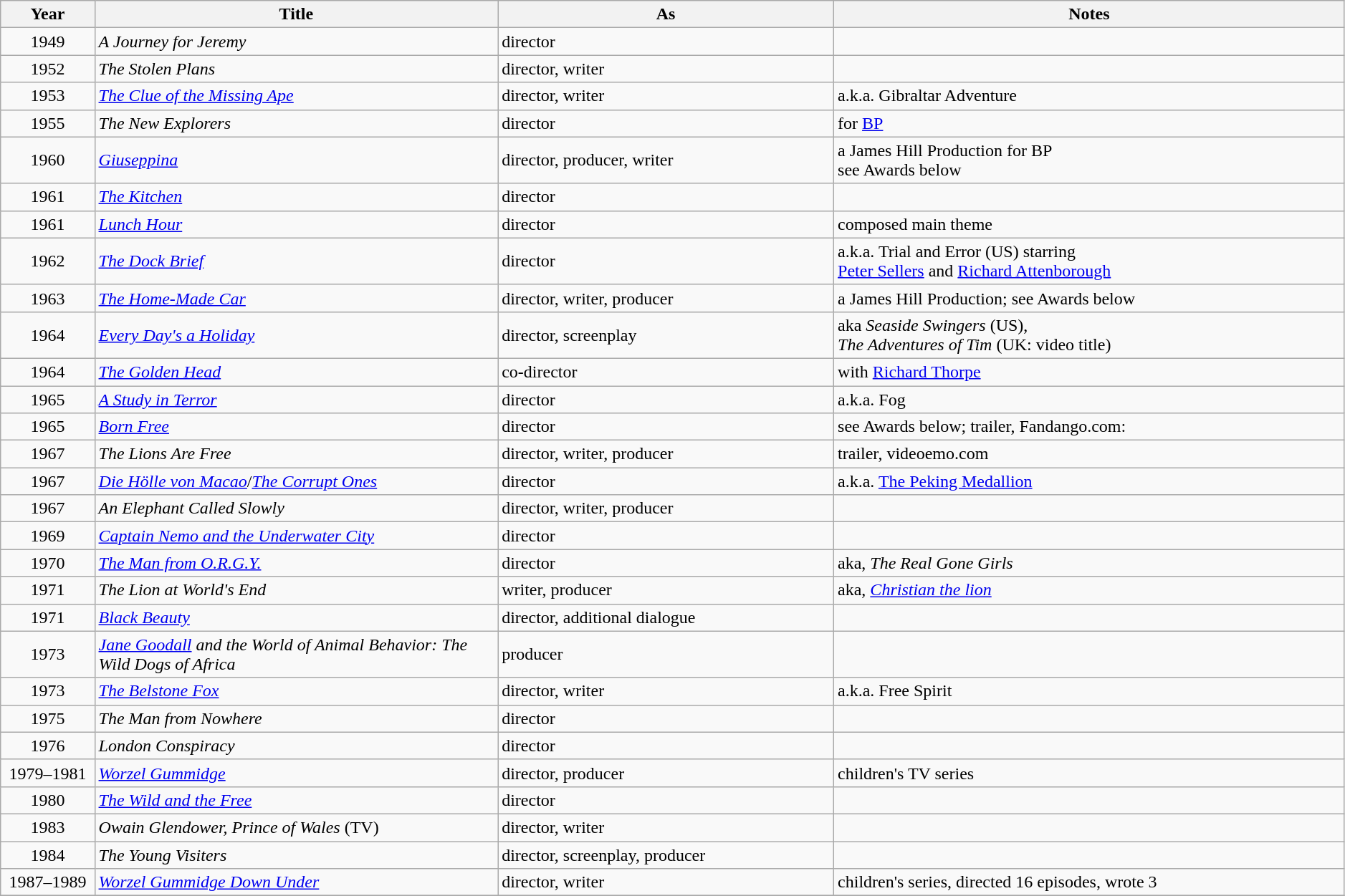<table class="wikitable" width="99%">
<tr>
<th width=7%>Year</th>
<th width=30%>Title</th>
<th width=25%>As</th>
<th width=42%>Notes</th>
</tr>
<tr>
<td align="center">1949</td>
<td align="left"><em>A Journey for Jeremy</em></td>
<td align="left">director</td>
<td align="left"></td>
</tr>
<tr>
<td align="center">1952</td>
<td align="left"><em>The Stolen Plans</em></td>
<td align="left">director, writer</td>
<td align="left"></td>
</tr>
<tr>
<td align="center">1953</td>
<td align="left"><em><a href='#'>The Clue of the Missing Ape</a></em></td>
<td align="left">director, writer</td>
<td align="left">a.k.a. Gibraltar Adventure</td>
</tr>
<tr>
<td align="center">1955</td>
<td align="left"><em>The New Explorers</em></td>
<td align="left">director</td>
<td align="left">for <a href='#'>BP</a></td>
</tr>
<tr>
<td align="center">1960</td>
<td align="left"><em><a href='#'>Giuseppina</a></em></td>
<td align="left">director, producer, writer</td>
<td align="left">a James Hill Production for BP<br> see Awards below</td>
</tr>
<tr>
<td align="center">1961</td>
<td align="left"><em><a href='#'>The Kitchen</a></em></td>
<td align="left">director</td>
<td align="left"></td>
</tr>
<tr>
<td align="center">1961</td>
<td align="left"><em><a href='#'>Lunch Hour</a></em></td>
<td align="left">director</td>
<td align="left">composed main theme</td>
</tr>
<tr>
<td align="center">1962</td>
<td align="left"><em><a href='#'>The Dock Brief</a></em></td>
<td align="left">director</td>
<td align="left">a.k.a. Trial and Error (US) starring <br> <a href='#'>Peter Sellers</a> and <a href='#'>Richard Attenborough</a></td>
</tr>
<tr>
<td align="center">1963</td>
<td align="left"><em><a href='#'>The Home-Made Car</a></em></td>
<td align="left">director, writer, producer</td>
<td align="left">a James Hill Production; see Awards below</td>
</tr>
<tr>
<td align="center">1964</td>
<td align="left"><em><a href='#'>Every Day's a Holiday</a></em></td>
<td align="left">director, screenplay</td>
<td align="left">aka <em>Seaside Swingers</em> (US),<br> <em>The Adventures of Tim</em> (UK: video title)</td>
</tr>
<tr>
<td align="center">1964</td>
<td align="left"><em><a href='#'>The Golden Head</a></em></td>
<td align="left">co-director</td>
<td align="left">with <a href='#'>Richard Thorpe</a></td>
</tr>
<tr>
<td align="center">1965</td>
<td align="left"><em><a href='#'>A Study in Terror</a></em></td>
<td align="left">director</td>
<td align="left">a.k.a. Fog</td>
</tr>
<tr>
<td align="center">1965</td>
<td align="left"><em><a href='#'>Born Free</a></em></td>
<td align="left">director</td>
<td align="left">see Awards below; trailer, Fandango.com: </td>
</tr>
<tr>
<td align="center">1967</td>
<td align="left"><em>The Lions Are Free</em></td>
<td align="left">director, writer, producer</td>
<td align="left">trailer, videoemo.com </td>
</tr>
<tr>
<td align="center">1967</td>
<td align="left"><em><a href='#'>Die Hölle von Macao</a></em>/<em><a href='#'>The Corrupt Ones</a></em></td>
<td align="left">director</td>
<td align="left">a.k.a. <a href='#'>The Peking Medallion</a></td>
</tr>
<tr>
<td align="center">1967</td>
<td align="left"><em>An Elephant Called Slowly</em></td>
<td align="left">director, writer, producer</td>
<td align="left"></td>
</tr>
<tr>
<td align="center">1969</td>
<td align="left"><em><a href='#'>Captain Nemo and the Underwater City</a></em></td>
<td align="left">director</td>
<td align="left"></td>
</tr>
<tr>
<td align="center">1970</td>
<td align="left"><em><a href='#'>The Man from O.R.G.Y.</a></em></td>
<td align="left">director</td>
<td align="left">aka, <em>The Real Gone Girls</em></td>
</tr>
<tr>
<td align="center">1971</td>
<td align="left"><em>The Lion at World's End</em></td>
<td align="left">writer, producer</td>
<td align="left">aka, <em><a href='#'>Christian the lion</a></em></td>
</tr>
<tr>
<td align="center">1971</td>
<td align="left"><em><a href='#'>Black Beauty</a></em></td>
<td align="left">director, additional dialogue</td>
<td align="left"></td>
</tr>
<tr>
<td align="center">1973</td>
<td align="left"><em><a href='#'>Jane Goodall</a> and the World of Animal Behavior: The Wild Dogs of Africa</em></td>
<td align="left">producer</td>
<td align="left"></td>
</tr>
<tr>
<td align="center">1973</td>
<td align="left"><em><a href='#'>The Belstone Fox</a></em></td>
<td align="left">director, writer</td>
<td align="left">a.k.a. Free Spirit</td>
</tr>
<tr>
<td align="center">1975</td>
<td align="left"><em>The Man from Nowhere</em></td>
<td align="left">director</td>
<td align="left"></td>
</tr>
<tr>
<td align="center">1976</td>
<td align="left"><em>London Conspiracy</em></td>
<td align="left">director</td>
<td align="left"></td>
</tr>
<tr>
<td align="center">1979–1981</td>
<td align="left"><em><a href='#'>Worzel Gummidge</a></em></td>
<td align="left">director, producer</td>
<td align="left">children's TV series</td>
</tr>
<tr>
<td align="center">1980</td>
<td align="left"><em><a href='#'>The Wild and the Free</a></em></td>
<td align="left">director</td>
<td align="left"></td>
</tr>
<tr>
<td align="center">1983</td>
<td align="left"><em>Owain Glendower, Prince of Wales</em> (TV)</td>
<td align="left">director, writer</td>
<td align="left"></td>
</tr>
<tr>
<td align="center">1984</td>
<td align="left"><em>The Young Visiters</em></td>
<td align="left">director, screenplay, producer</td>
<td align="left"></td>
</tr>
<tr>
<td align="center">1987–1989</td>
<td align="left"><em><a href='#'>Worzel Gummidge Down Under</a></em></td>
<td align="left">director, writer</td>
<td align="left">children's series, directed 16 episodes, wrote 3</td>
</tr>
<tr>
</tr>
</table>
